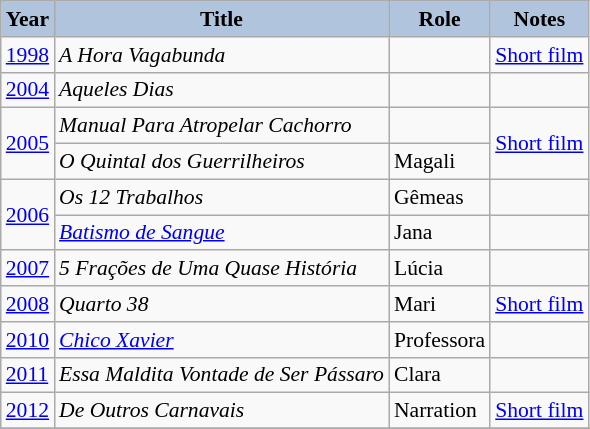<table class="wikitable" style="font-size: 90%; background: #f9f9f9">
<tr>
<th style="background:#B0C4DE;">Year</th>
<th style="background:#B0C4DE;">Title</th>
<th style="background:#B0C4DE;">Role</th>
<th style="background:#B0C4DE;">Notes</th>
</tr>
<tr>
<td><a href='#'>1998</a></td>
<td><em>A Hora Vagabunda</em></td>
<td></td>
<td><a href='#'>Short film</a></td>
</tr>
<tr>
<td><a href='#'>2004</a></td>
<td><em>Aqueles Dias</em></td>
<td></td>
<td></td>
</tr>
<tr>
<td rowspan="2"><a href='#'>2005</a></td>
<td><em>Manual Para Atropelar Cachorro</em></td>
<td></td>
<td rowspan="2"><a href='#'>Short film</a></td>
</tr>
<tr>
<td><em>O Quintal dos Guerrilheiros</em></td>
<td>Magali</td>
</tr>
<tr>
<td rowspan="2"><a href='#'>2006</a></td>
<td><em>Os 12 Trabalhos</em></td>
<td>Gêmeas</td>
<td></td>
</tr>
<tr>
<td><em><a href='#'>Batismo de Sangue</a></em></td>
<td>Jana</td>
<td></td>
</tr>
<tr>
<td><a href='#'>2007</a></td>
<td><em>5 Frações de Uma Quase História</em></td>
<td>Lúcia</td>
<td></td>
</tr>
<tr>
<td><a href='#'>2008</a></td>
<td><em>Quarto 38</em></td>
<td>Mari</td>
<td><a href='#'>Short film</a></td>
</tr>
<tr>
<td><a href='#'>2010</a></td>
<td><em><a href='#'>Chico Xavier</a></em></td>
<td>Professora</td>
<td></td>
</tr>
<tr>
<td><a href='#'>2011</a></td>
<td><em>Essa Maldita Vontade de Ser Pássaro</em></td>
<td>Clara</td>
<td></td>
</tr>
<tr>
<td><a href='#'>2012</a></td>
<td><em>De Outros Carnavais</em></td>
<td>Narration</td>
<td><a href='#'>Short film</a></td>
</tr>
<tr>
</tr>
</table>
